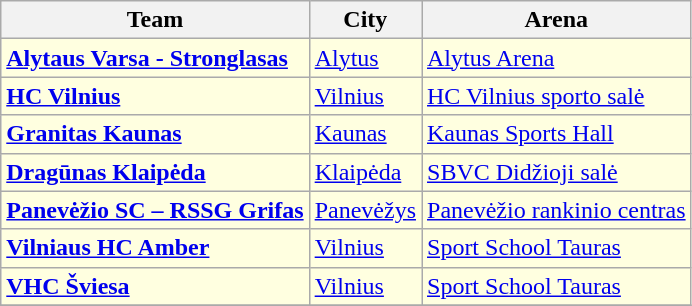<table class="wikitable sortable">
<tr>
<th>Team</th>
<th>City</th>
<th>Arena</th>
</tr>
<tr bgcolor=ffffe0>
<td><strong><a href='#'>Alytaus Varsa - Stronglasas</a></strong></td>
<td><a href='#'>Alytus</a></td>
<td><a href='#'>Alytus Arena</a></td>
</tr>
<tr bgcolor=ffffe0>
<td><strong><a href='#'>HC Vilnius</a></strong></td>
<td><a href='#'>Vilnius</a></td>
<td><a href='#'>HC Vilnius sporto salė</a></td>
</tr>
<tr bgcolor=ffffe0>
<td><strong><a href='#'>Granitas Kaunas</a></strong></td>
<td><a href='#'>Kaunas</a></td>
<td><a href='#'>Kaunas Sports Hall</a></td>
</tr>
<tr bgcolor=ffffe0>
<td><strong><a href='#'>Dragūnas Klaipėda</a></strong></td>
<td><a href='#'>Klaipėda</a></td>
<td><a href='#'>SBVC Didžioji salė</a></td>
</tr>
<tr bgcolor=ffffe0>
<td><strong><a href='#'>Panevėžio SC – RSSG Grifas</a></strong></td>
<td><a href='#'>Panevėžys</a></td>
<td><a href='#'>Panevėžio rankinio centras</a></td>
</tr>
<tr bgcolor=ffffe0>
<td><strong><a href='#'>Vilniaus HC Amber</a></strong></td>
<td><a href='#'>Vilnius</a></td>
<td><a href='#'>Sport School Tauras</a></td>
</tr>
<tr bgcolor=ffffe0>
<td><strong><a href='#'>VHC Šviesa</a></strong></td>
<td><a href='#'>Vilnius</a></td>
<td><a href='#'>Sport School Tauras</a></td>
</tr>
<tr>
</tr>
</table>
